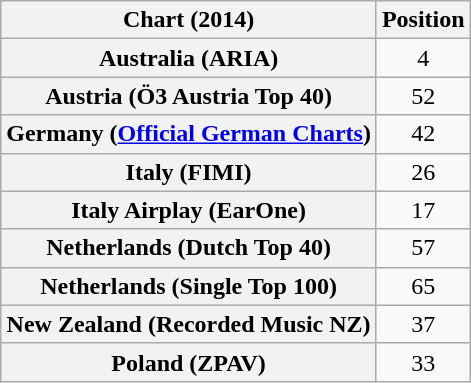<table class="wikitable sortable plainrowheaders" style="text-align:center">
<tr>
<th scope="col">Chart (2014)</th>
<th scope="col">Position</th>
</tr>
<tr>
<th scope="row">Australia (ARIA)</th>
<td>4</td>
</tr>
<tr>
<th scope="row">Austria (Ö3 Austria Top 40)</th>
<td>52</td>
</tr>
<tr>
<th scope="row">Germany (<a href='#'>Official German Charts</a>)</th>
<td>42</td>
</tr>
<tr>
<th scope="row">Italy (FIMI)</th>
<td>26</td>
</tr>
<tr>
<th scope="row">Italy Airplay (EarOne)</th>
<td>17</td>
</tr>
<tr>
<th scope="row">Netherlands (Dutch Top 40)</th>
<td>57</td>
</tr>
<tr>
<th scope="row">Netherlands (Single Top 100)</th>
<td>65</td>
</tr>
<tr>
<th scope="row">New Zealand (Recorded Music NZ)</th>
<td>37</td>
</tr>
<tr>
<th scope="row">Poland (ZPAV)</th>
<td>33</td>
</tr>
</table>
